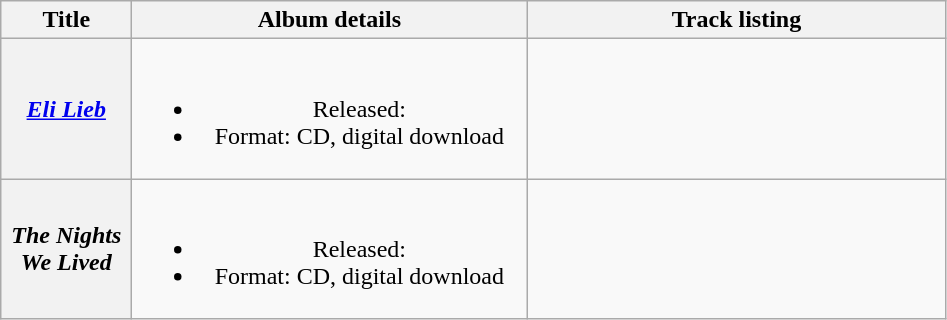<table class="wikitable plainrowheaders" style="text-align:center;">
<tr>
<th scope="col" style="width:5em;">Title</th>
<th scope="col" style="width:16em;">Album details</th>
<th scope="col" style="width:17em;">Track listing</th>
</tr>
<tr>
<th scope="row"><em><a href='#'>Eli Lieb</a></em></th>
<td><br><ul><li>Released: </li><li>Format: CD, digital download</li></ul></td>
<td><br></td>
</tr>
<tr>
<th scope="row"><em>The Nights We Lived</em></th>
<td><br><ul><li>Released: </li><li>Format: CD, digital download</li></ul></td>
<td><br></td>
</tr>
</table>
